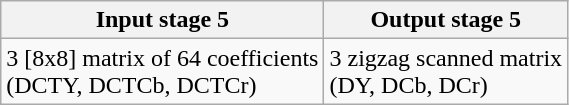<table class="wikitable">
<tr>
<th>Input stage 5</th>
<th>Output stage 5</th>
</tr>
<tr>
<td>3 [8x8] matrix of 64 coefficients<br>(DCTY, DCTCb, DCTCr)</td>
<td>3 zigzag scanned matrix<br>(DY, DCb, DCr)</td>
</tr>
</table>
